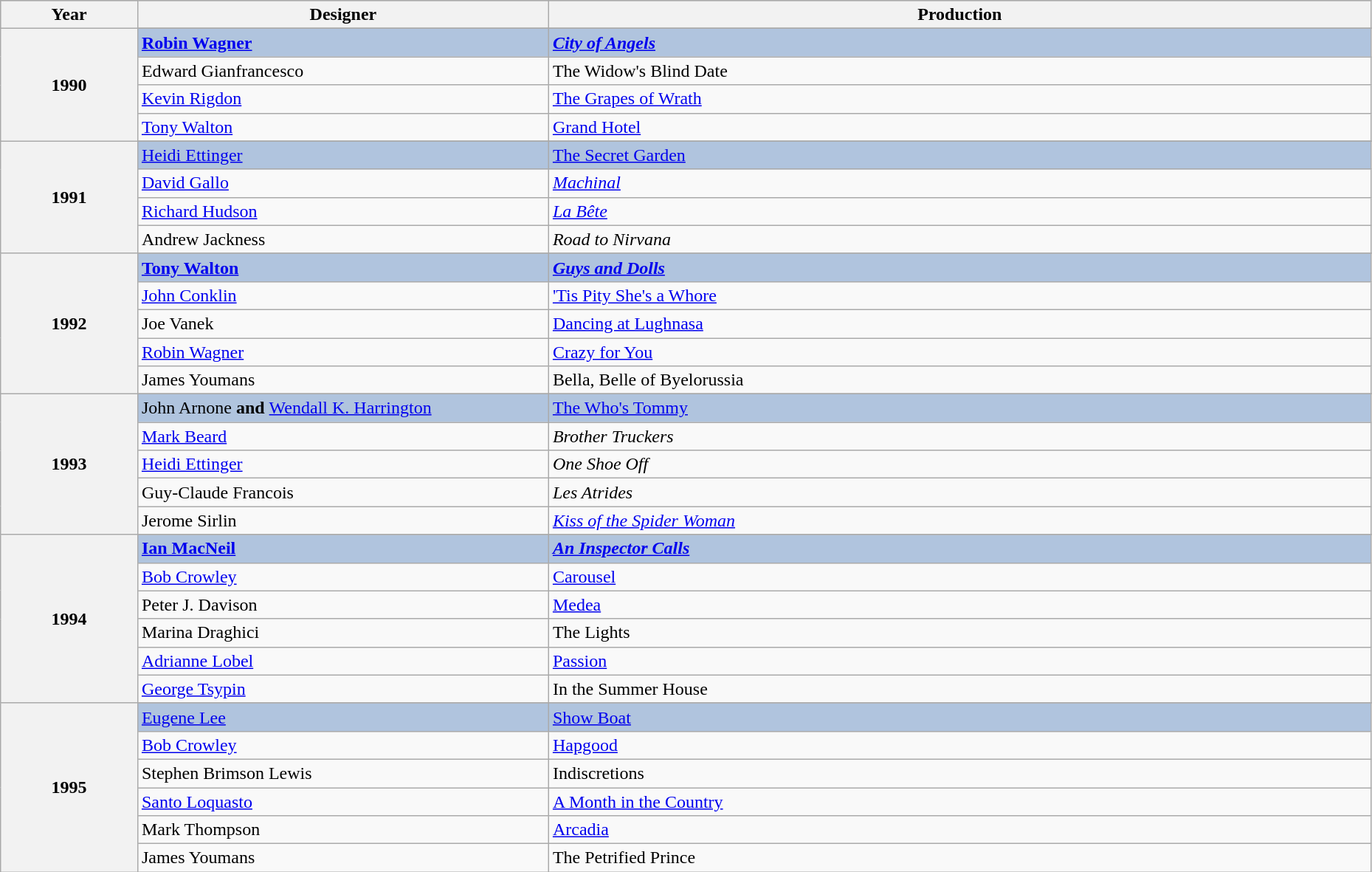<table class="wikitable" style="width:98%;">
<tr style="background:#bebebe;">
<th style="width:10%;">Year</th>
<th style="width:30%;">Designer</th>
<th style="width:60%;">Production</th>
</tr>
<tr>
<th rowspan="5">1990</th>
</tr>
<tr style="background:#B0C4DE">
<td><strong><a href='#'>Robin Wagner</a></strong></td>
<td><strong><em><a href='#'>City of Angels</a><em> <strong></td>
</tr>
<tr>
<td>Edward Gianfrancesco</td>
<td></em>The Widow's Blind Date<em></td>
</tr>
<tr>
<td><a href='#'>Kevin Rigdon</a></td>
<td></em><a href='#'>The Grapes of Wrath</a><em></td>
</tr>
<tr>
<td><a href='#'>Tony Walton</a></td>
<td></em><a href='#'>Grand Hotel</a><em></td>
</tr>
<tr>
<th rowspan="5">1991</th>
</tr>
<tr style="background:#B0C4DE">
<td></strong><a href='#'>Heidi Ettinger</a><strong></td>
<td></em></strong><a href='#'>The Secret Garden</a></em> </strong></td>
</tr>
<tr>
<td><a href='#'>David Gallo</a></td>
<td><em><a href='#'>Machinal</a></em></td>
</tr>
<tr>
<td><a href='#'>Richard Hudson</a></td>
<td><em><a href='#'>La Bête</a></em></td>
</tr>
<tr>
<td>Andrew Jackness</td>
<td><em>Road to Nirvana</em></td>
</tr>
<tr>
<th rowspan="6">1992</th>
</tr>
<tr style="background:#B0C4DE">
<td><strong><a href='#'>Tony Walton</a></strong></td>
<td><strong><em><a href='#'>Guys and Dolls</a><em> <strong></td>
</tr>
<tr>
<td><a href='#'>John Conklin</a></td>
<td></em><a href='#'>'Tis Pity She's a Whore</a><em></td>
</tr>
<tr>
<td>Joe Vanek</td>
<td></em><a href='#'>Dancing at Lughnasa</a><em></td>
</tr>
<tr>
<td><a href='#'>Robin Wagner</a></td>
<td></em><a href='#'>Crazy for You</a><em></td>
</tr>
<tr>
<td>James Youmans</td>
<td></em>Bella, Belle of Byelorussia<em></td>
</tr>
<tr>
<th rowspan="6">1993</th>
</tr>
<tr style="background:#B0C4DE">
<td></strong>John Arnone<strong> and </strong><a href='#'>Wendall K. Harrington</a><strong></td>
<td></em></strong><a href='#'>The Who's Tommy</a></em> </strong></td>
</tr>
<tr>
<td><a href='#'>Mark Beard</a></td>
<td><em>Brother Truckers</em></td>
</tr>
<tr>
<td><a href='#'>Heidi Ettinger</a></td>
<td><em>One Shoe Off</em></td>
</tr>
<tr>
<td>Guy-Claude Francois</td>
<td><em>Les Atrides</em></td>
</tr>
<tr>
<td>Jerome Sirlin</td>
<td><em><a href='#'>Kiss of the Spider Woman</a></em></td>
</tr>
<tr>
<th rowspan="7">1994</th>
</tr>
<tr style="background:#B0C4DE">
<td><strong><a href='#'>Ian MacNeil</a></strong></td>
<td><strong><em><a href='#'>An Inspector Calls</a><em> <strong></td>
</tr>
<tr>
<td><a href='#'>Bob Crowley</a></td>
<td></em><a href='#'>Carousel</a><em></td>
</tr>
<tr>
<td>Peter J. Davison</td>
<td></em><a href='#'>Medea</a><em></td>
</tr>
<tr>
<td>Marina Draghici</td>
<td></em>The Lights<em></td>
</tr>
<tr>
<td><a href='#'>Adrianne Lobel</a></td>
<td></em><a href='#'>Passion</a><em></td>
</tr>
<tr>
<td><a href='#'>George Tsypin</a></td>
<td></em>In the Summer House<em></td>
</tr>
<tr>
<th rowspan="7">1995</th>
</tr>
<tr style="background:#B0C4DE">
<td></strong><a href='#'>Eugene Lee</a><strong></td>
<td></em></strong><a href='#'>Show Boat</a><strong><em></td>
</tr>
<tr>
<td><a href='#'>Bob Crowley</a></td>
<td></em><a href='#'>Hapgood</a><em></td>
</tr>
<tr>
<td>Stephen Brimson Lewis</td>
<td></em>Indiscretions<em></td>
</tr>
<tr>
<td><a href='#'>Santo Loquasto</a></td>
<td></em><a href='#'>A Month in the Country</a><em></td>
</tr>
<tr>
<td>Mark Thompson</td>
<td></em><a href='#'>Arcadia</a><em></td>
</tr>
<tr>
<td>James Youmans</td>
<td></em>The Petrified Prince<em></td>
</tr>
</table>
